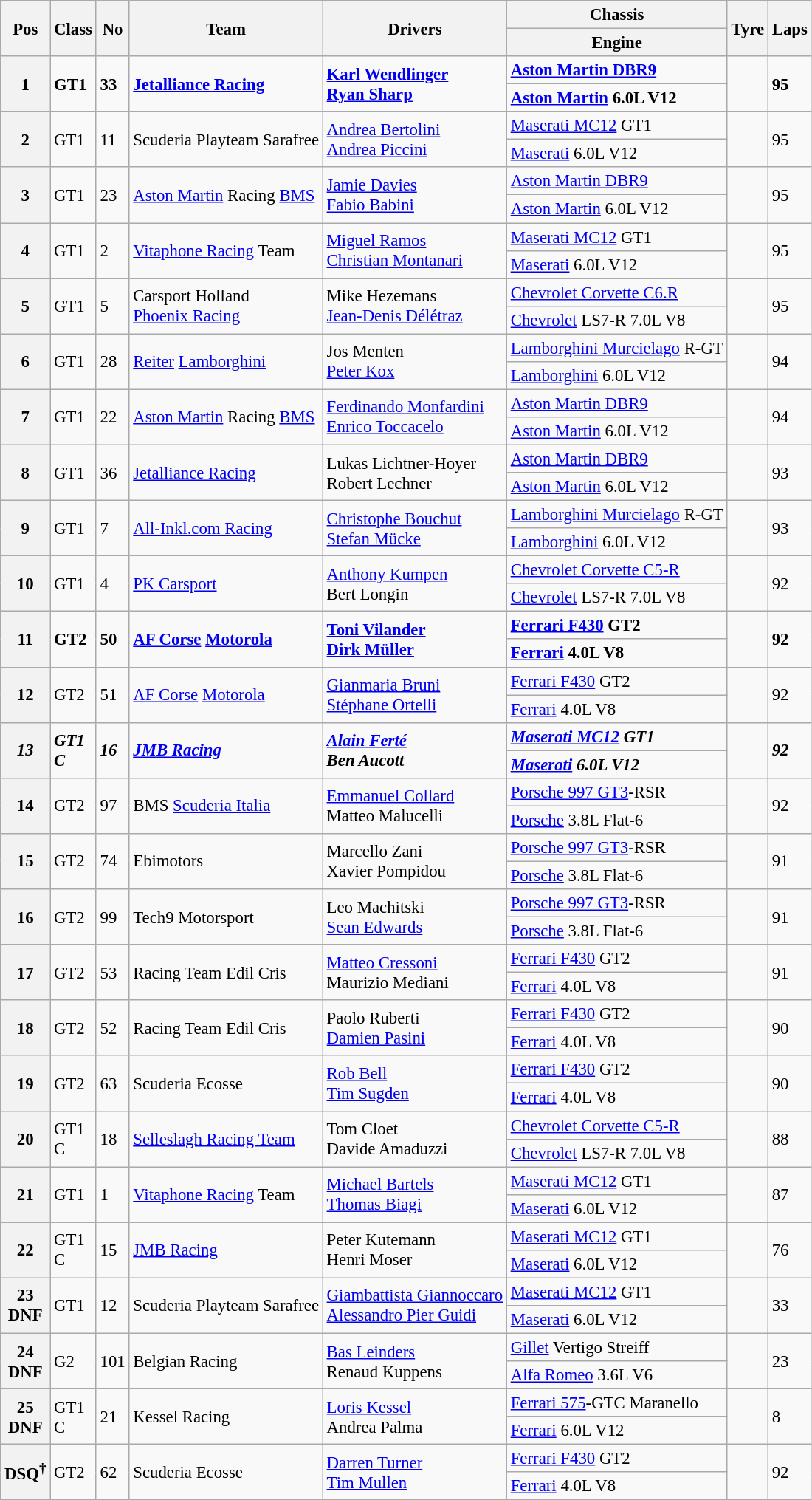<table class="wikitable" style="font-size: 95%;">
<tr>
<th rowspan=2>Pos</th>
<th rowspan=2>Class</th>
<th rowspan=2>No</th>
<th rowspan=2>Team</th>
<th rowspan=2>Drivers</th>
<th>Chassis</th>
<th rowspan=2>Tyre</th>
<th rowspan=2>Laps</th>
</tr>
<tr>
<th>Engine</th>
</tr>
<tr style="font-weight:bold">
<th rowspan=2>1</th>
<td rowspan=2>GT1</td>
<td rowspan=2>33</td>
<td rowspan=2> <a href='#'>Jetalliance Racing</a></td>
<td rowspan=2> <a href='#'>Karl Wendlinger</a><br> <a href='#'>Ryan Sharp</a></td>
<td><a href='#'>Aston Martin DBR9</a></td>
<td rowspan=2></td>
<td rowspan=2>95</td>
</tr>
<tr style="font-weight:bold">
<td><a href='#'>Aston Martin</a> 6.0L V12</td>
</tr>
<tr>
<th rowspan=2>2</th>
<td rowspan=2>GT1</td>
<td rowspan=2>11</td>
<td rowspan=2> Scuderia Playteam Sarafree</td>
<td rowspan=2> <a href='#'>Andrea Bertolini</a><br> <a href='#'>Andrea Piccini</a></td>
<td><a href='#'>Maserati MC12</a> GT1</td>
<td rowspan=2></td>
<td rowspan=2>95</td>
</tr>
<tr>
<td><a href='#'>Maserati</a> 6.0L V12</td>
</tr>
<tr>
<th rowspan=2>3</th>
<td rowspan=2>GT1</td>
<td rowspan=2>23</td>
<td rowspan=2> <a href='#'>Aston Martin</a> Racing <a href='#'>BMS</a></td>
<td rowspan=2> <a href='#'>Jamie Davies</a><br> <a href='#'>Fabio Babini</a></td>
<td><a href='#'>Aston Martin DBR9</a></td>
<td rowspan=2></td>
<td rowspan=2>95</td>
</tr>
<tr>
<td><a href='#'>Aston Martin</a> 6.0L V12</td>
</tr>
<tr>
<th rowspan=2>4</th>
<td rowspan=2>GT1</td>
<td rowspan=2>2</td>
<td rowspan=2> <a href='#'>Vitaphone Racing</a> Team</td>
<td rowspan=2> <a href='#'>Miguel Ramos</a><br> <a href='#'>Christian Montanari</a></td>
<td><a href='#'>Maserati MC12</a> GT1</td>
<td rowspan=2></td>
<td rowspan=2>95</td>
</tr>
<tr>
<td><a href='#'>Maserati</a> 6.0L V12</td>
</tr>
<tr>
<th rowspan=2>5</th>
<td rowspan=2>GT1</td>
<td rowspan=2>5</td>
<td rowspan=2> Carsport Holland<br> <a href='#'>Phoenix Racing</a></td>
<td rowspan=2> Mike Hezemans<br> <a href='#'>Jean-Denis Délétraz</a></td>
<td><a href='#'>Chevrolet Corvette C6.R</a></td>
<td rowspan=2></td>
<td rowspan=2>95</td>
</tr>
<tr>
<td><a href='#'>Chevrolet</a> LS7-R 7.0L V8</td>
</tr>
<tr>
<th rowspan=2>6</th>
<td rowspan=2>GT1</td>
<td rowspan=2>28</td>
<td rowspan=2> <a href='#'>Reiter</a> <a href='#'>Lamborghini</a></td>
<td rowspan=2> Jos Menten<br> <a href='#'>Peter Kox</a></td>
<td><a href='#'>Lamborghini Murcielago</a> R-GT</td>
<td rowspan=2></td>
<td rowspan=2>94</td>
</tr>
<tr>
<td><a href='#'>Lamborghini</a> 6.0L V12</td>
</tr>
<tr>
<th rowspan=2>7</th>
<td rowspan=2>GT1</td>
<td rowspan=2>22</td>
<td rowspan=2> <a href='#'>Aston Martin</a> Racing <a href='#'>BMS</a></td>
<td rowspan=2> <a href='#'>Ferdinando Monfardini</a><br> <a href='#'>Enrico Toccacelo</a></td>
<td><a href='#'>Aston Martin DBR9</a></td>
<td rowspan=2></td>
<td rowspan=2>94</td>
</tr>
<tr>
<td><a href='#'>Aston Martin</a> 6.0L V12</td>
</tr>
<tr>
<th rowspan=2>8</th>
<td rowspan=2>GT1</td>
<td rowspan=2>36</td>
<td rowspan=2> <a href='#'>Jetalliance Racing</a></td>
<td rowspan=2> Lukas Lichtner-Hoyer<br> Robert Lechner</td>
<td><a href='#'>Aston Martin DBR9</a></td>
<td rowspan=2></td>
<td rowspan=2>93</td>
</tr>
<tr>
<td><a href='#'>Aston Martin</a> 6.0L V12</td>
</tr>
<tr>
<th rowspan=2>9</th>
<td rowspan=2>GT1</td>
<td rowspan=2>7</td>
<td rowspan=2> <a href='#'>All-Inkl.com Racing</a></td>
<td rowspan=2> <a href='#'>Christophe Bouchut</a><br> <a href='#'>Stefan Mücke</a></td>
<td><a href='#'>Lamborghini Murcielago</a> R-GT</td>
<td rowspan=2></td>
<td rowspan=2>93</td>
</tr>
<tr>
<td><a href='#'>Lamborghini</a> 6.0L V12</td>
</tr>
<tr>
<th rowspan=2>10</th>
<td rowspan=2>GT1</td>
<td rowspan=2>4</td>
<td rowspan=2> <a href='#'>PK Carsport</a></td>
<td rowspan=2> <a href='#'>Anthony Kumpen</a><br> Bert Longin</td>
<td><a href='#'>Chevrolet Corvette C5-R</a></td>
<td rowspan=2></td>
<td rowspan=2>92</td>
</tr>
<tr>
<td><a href='#'>Chevrolet</a> LS7-R 7.0L V8</td>
</tr>
<tr style="font-weight:bold">
<th rowspan=2>11</th>
<td rowspan=2>GT2</td>
<td rowspan=2>50</td>
<td rowspan=2> <a href='#'>AF Corse</a> <a href='#'>Motorola</a></td>
<td rowspan=2> <a href='#'>Toni Vilander</a><br> <a href='#'>Dirk Müller</a></td>
<td><a href='#'>Ferrari F430</a> GT2</td>
<td rowspan=2></td>
<td rowspan=2>92</td>
</tr>
<tr style="font-weight:bold">
<td><a href='#'>Ferrari</a> 4.0L V8</td>
</tr>
<tr>
<th rowspan=2>12</th>
<td rowspan=2>GT2</td>
<td rowspan=2>51</td>
<td rowspan=2> <a href='#'>AF Corse</a> <a href='#'>Motorola</a></td>
<td rowspan=2> <a href='#'>Gianmaria Bruni</a><br> <a href='#'>Stéphane Ortelli</a></td>
<td><a href='#'>Ferrari F430</a> GT2</td>
<td rowspan=2></td>
<td rowspan=2>92</td>
</tr>
<tr>
<td><a href='#'>Ferrari</a> 4.0L V8</td>
</tr>
<tr style="font-weight:bold">
<th rowspan=2><em>13</em></th>
<td rowspan=2><em>GT1<br>C</em></td>
<td rowspan=2><em>16</em></td>
<td rowspan=2><em> <a href='#'>JMB Racing</a></em></td>
<td rowspan=2><em> <a href='#'>Alain Ferté</a><br> Ben Aucott</em></td>
<td><em><a href='#'>Maserati MC12</a> GT1</em></td>
<td rowspan=2></td>
<td rowspan=2><em>92</em></td>
</tr>
<tr style="font-weight:bold">
<td><em><a href='#'>Maserati</a> 6.0L V12</em></td>
</tr>
<tr>
<th rowspan=2>14</th>
<td rowspan=2>GT2</td>
<td rowspan=2>97</td>
<td rowspan=2> BMS <a href='#'>Scuderia Italia</a></td>
<td rowspan=2> <a href='#'>Emmanuel Collard</a><br> Matteo Malucelli</td>
<td><a href='#'>Porsche 997 GT3</a>-RSR</td>
<td rowspan=2></td>
<td rowspan=2>92</td>
</tr>
<tr>
<td><a href='#'>Porsche</a> 3.8L Flat-6</td>
</tr>
<tr>
<th rowspan=2>15</th>
<td rowspan=2>GT2</td>
<td rowspan=2>74</td>
<td rowspan=2> Ebimotors</td>
<td rowspan=2> Marcello Zani<br> Xavier Pompidou</td>
<td><a href='#'>Porsche 997 GT3</a>-RSR</td>
<td rowspan=2></td>
<td rowspan=2>91</td>
</tr>
<tr>
<td><a href='#'>Porsche</a> 3.8L Flat-6</td>
</tr>
<tr>
<th rowspan=2>16</th>
<td rowspan=2>GT2</td>
<td rowspan=2>99</td>
<td rowspan=2> Tech9 Motorsport</td>
<td rowspan=2> Leo Machitski<br> <a href='#'>Sean Edwards</a></td>
<td><a href='#'>Porsche 997 GT3</a>-RSR</td>
<td rowspan=2></td>
<td rowspan=2>91</td>
</tr>
<tr>
<td><a href='#'>Porsche</a> 3.8L Flat-6</td>
</tr>
<tr>
<th rowspan=2>17</th>
<td rowspan=2>GT2</td>
<td rowspan=2>53</td>
<td rowspan=2> Racing Team Edil Cris</td>
<td rowspan=2> <a href='#'>Matteo Cressoni</a><br> Maurizio Mediani</td>
<td><a href='#'>Ferrari F430</a> GT2</td>
<td rowspan=2></td>
<td rowspan=2>91</td>
</tr>
<tr>
<td><a href='#'>Ferrari</a> 4.0L V8</td>
</tr>
<tr>
<th rowspan=2>18</th>
<td rowspan=2>GT2</td>
<td rowspan=2>52</td>
<td rowspan=2> Racing Team Edil Cris</td>
<td rowspan=2> Paolo Ruberti<br> <a href='#'>Damien Pasini</a></td>
<td><a href='#'>Ferrari F430</a> GT2</td>
<td rowspan=2></td>
<td rowspan=2>90</td>
</tr>
<tr>
<td><a href='#'>Ferrari</a> 4.0L V8</td>
</tr>
<tr>
<th rowspan=2>19</th>
<td rowspan=2>GT2</td>
<td rowspan=2>63</td>
<td rowspan=2> Scuderia Ecosse</td>
<td rowspan=2> <a href='#'>Rob Bell</a><br> <a href='#'>Tim Sugden</a></td>
<td><a href='#'>Ferrari F430</a> GT2</td>
<td rowspan=2></td>
<td rowspan=2>90</td>
</tr>
<tr>
<td><a href='#'>Ferrari</a> 4.0L V8</td>
</tr>
<tr>
<th rowspan=2>20</th>
<td rowspan=2>GT1<br>C</td>
<td rowspan=2>18</td>
<td rowspan=2> <a href='#'>Selleslagh Racing Team</a></td>
<td rowspan=2> Tom Cloet<br> Davide Amaduzzi</td>
<td><a href='#'>Chevrolet Corvette C5-R</a></td>
<td rowspan=2></td>
<td rowspan=2>88</td>
</tr>
<tr>
<td><a href='#'>Chevrolet</a> LS7-R 7.0L V8</td>
</tr>
<tr>
<th rowspan=2>21</th>
<td rowspan=2>GT1</td>
<td rowspan=2>1</td>
<td rowspan=2> <a href='#'>Vitaphone Racing</a> Team</td>
<td rowspan=2> <a href='#'>Michael Bartels</a><br> <a href='#'>Thomas Biagi</a></td>
<td><a href='#'>Maserati MC12</a> GT1</td>
<td rowspan=2></td>
<td rowspan=2>87</td>
</tr>
<tr>
<td><a href='#'>Maserati</a> 6.0L V12</td>
</tr>
<tr>
<th rowspan=2>22</th>
<td rowspan=2>GT1<br>C</td>
<td rowspan=2>15</td>
<td rowspan=2> <a href='#'>JMB Racing</a></td>
<td rowspan=2> Peter Kutemann<br> Henri Moser</td>
<td><a href='#'>Maserati MC12</a> GT1</td>
<td rowspan=2></td>
<td rowspan=2>76</td>
</tr>
<tr>
<td><a href='#'>Maserati</a> 6.0L V12</td>
</tr>
<tr>
<th rowspan=2>23<br>DNF</th>
<td rowspan=2>GT1</td>
<td rowspan=2>12</td>
<td rowspan=2> Scuderia Playteam Sarafree</td>
<td rowspan=2> <a href='#'>Giambattista Giannoccaro</a><br> <a href='#'>Alessandro Pier Guidi</a></td>
<td><a href='#'>Maserati MC12</a> GT1</td>
<td rowspan=2></td>
<td rowspan=2>33</td>
</tr>
<tr>
<td><a href='#'>Maserati</a> 6.0L V12</td>
</tr>
<tr>
<th rowspan=2>24<br>DNF</th>
<td rowspan=2>G2</td>
<td rowspan=2>101</td>
<td rowspan=2> Belgian Racing</td>
<td rowspan=2> <a href='#'>Bas Leinders</a><br> Renaud Kuppens</td>
<td><a href='#'>Gillet</a> Vertigo Streiff</td>
<td rowspan=2></td>
<td rowspan=2>23</td>
</tr>
<tr>
<td><a href='#'>Alfa Romeo</a> 3.6L V6</td>
</tr>
<tr>
<th rowspan=2>25<br>DNF</th>
<td rowspan=2>GT1<br>C</td>
<td rowspan=2>21</td>
<td rowspan=2> Kessel Racing</td>
<td rowspan=2> <a href='#'>Loris Kessel</a><br> Andrea Palma</td>
<td><a href='#'>Ferrari 575</a>-GTC Maranello</td>
<td rowspan=2></td>
<td rowspan=2>8</td>
</tr>
<tr>
<td><a href='#'>Ferrari</a> 6.0L V12</td>
</tr>
<tr>
<th rowspan=2>DSQ<sup>†</sup></th>
<td rowspan=2>GT2</td>
<td rowspan=2>62</td>
<td rowspan=2> Scuderia Ecosse</td>
<td rowspan=2> <a href='#'>Darren Turner</a><br> <a href='#'>Tim Mullen</a></td>
<td><a href='#'>Ferrari F430</a> GT2</td>
<td rowspan=2></td>
<td rowspan=2>92</td>
</tr>
<tr>
<td><a href='#'>Ferrari</a> 4.0L V8</td>
</tr>
</table>
